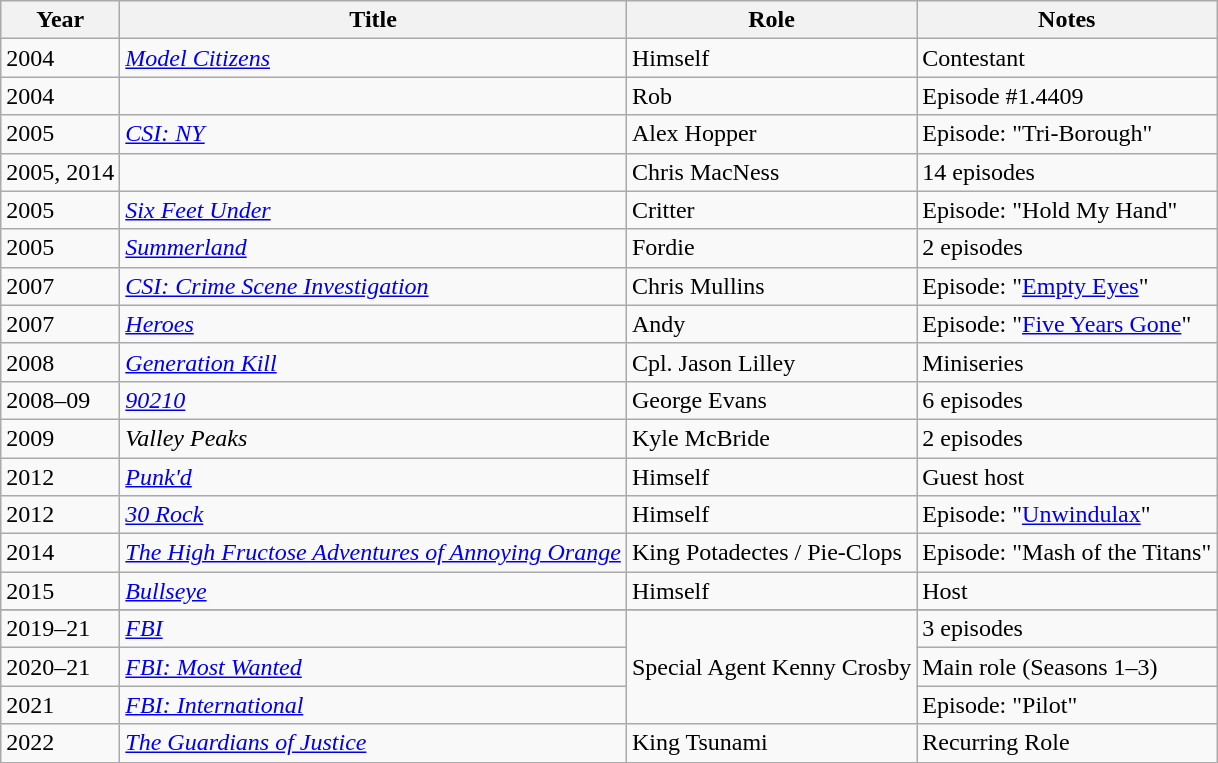<table class="wikitable sortable">
<tr>
<th>Year</th>
<th>Title</th>
<th>Role</th>
<th class="unsortable">Notes</th>
</tr>
<tr>
<td>2004</td>
<td><em><a href='#'>Model Citizens</a></em></td>
<td>Himself</td>
<td>Contestant</td>
</tr>
<tr>
<td>2004</td>
<td><em></em></td>
<td>Rob</td>
<td>Episode #1.4409</td>
</tr>
<tr>
<td>2005</td>
<td><em><a href='#'>CSI: NY</a></em></td>
<td>Alex Hopper</td>
<td>Episode: "Tri-Borough"</td>
</tr>
<tr>
<td>2005, 2014</td>
<td><em></em></td>
<td>Chris MacNess</td>
<td>14 episodes</td>
</tr>
<tr>
<td>2005</td>
<td><em><a href='#'>Six Feet Under</a></em></td>
<td>Critter</td>
<td>Episode: "Hold My Hand"</td>
</tr>
<tr>
<td>2005</td>
<td><em><a href='#'>Summerland</a></em></td>
<td>Fordie</td>
<td>2 episodes</td>
</tr>
<tr>
<td>2007</td>
<td><em><a href='#'>CSI: Crime Scene Investigation</a></em></td>
<td>Chris Mullins</td>
<td>Episode: "<a href='#'>Empty Eyes</a>"</td>
</tr>
<tr>
<td>2007</td>
<td><em><a href='#'>Heroes</a></em></td>
<td>Andy</td>
<td>Episode: "<a href='#'>Five Years Gone</a>"</td>
</tr>
<tr>
<td>2008</td>
<td><em><a href='#'>Generation Kill</a></em></td>
<td>Cpl. Jason Lilley</td>
<td>Miniseries</td>
</tr>
<tr>
<td>2008–09</td>
<td><em><a href='#'>90210</a></em></td>
<td>George Evans</td>
<td>6 episodes</td>
</tr>
<tr>
<td>2009</td>
<td><em>Valley Peaks</em></td>
<td>Kyle McBride</td>
<td>2 episodes</td>
</tr>
<tr>
<td>2012</td>
<td><em><a href='#'>Punk'd</a></em></td>
<td>Himself</td>
<td>Guest host</td>
</tr>
<tr>
<td>2012</td>
<td><em><a href='#'>30 Rock</a></em></td>
<td>Himself</td>
<td>Episode: "<a href='#'>Unwindulax</a>"</td>
</tr>
<tr>
<td>2014</td>
<td><em><a href='#'>The High Fructose Adventures of Annoying Orange</a></em></td>
<td>King Potadectes / Pie-Clops</td>
<td>Episode: "Mash of the Titans"</td>
</tr>
<tr>
<td>2015</td>
<td><em><a href='#'>Bullseye</a></em></td>
<td>Himself</td>
<td>Host</td>
</tr>
<tr>
</tr>
<tr>
<td>2019–21</td>
<td><em><a href='#'>FBI</a></em></td>
<td rowspan="3">Special Agent Kenny Crosby</td>
<td>3 episodes</td>
</tr>
<tr>
<td>2020–21</td>
<td><em><a href='#'>FBI: Most Wanted</a></em></td>
<td>Main role (Seasons 1–3)</td>
</tr>
<tr>
<td>2021</td>
<td><em><a href='#'>FBI: International</a></em></td>
<td>Episode: "Pilot"</td>
</tr>
<tr>
<td>2022</td>
<td><em><a href='#'>The Guardians of Justice</a></em></td>
<td>King Tsunami</td>
<td>Recurring Role</td>
</tr>
</table>
